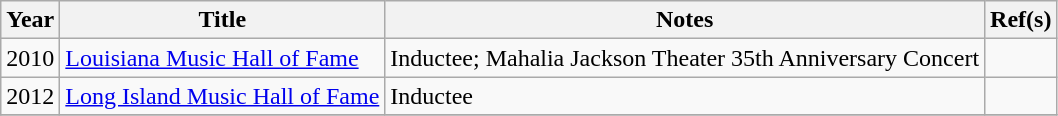<table class="wikitable plainrowheaders sortable">
<tr>
<th>Year</th>
<th>Title</th>
<th>Notes</th>
<th class="unsortable">Ref(s)</th>
</tr>
<tr>
<td>2010</td>
<td><a href='#'>Louisiana Music Hall of Fame</a></td>
<td>Inductee; Mahalia Jackson Theater 35th Anniversary Concert</td>
<td style="text-align:center;"></td>
</tr>
<tr>
<td>2012</td>
<td><a href='#'>Long Island Music Hall of Fame</a></td>
<td>Inductee</td>
<td style="text-align:center;"></td>
</tr>
<tr>
</tr>
</table>
